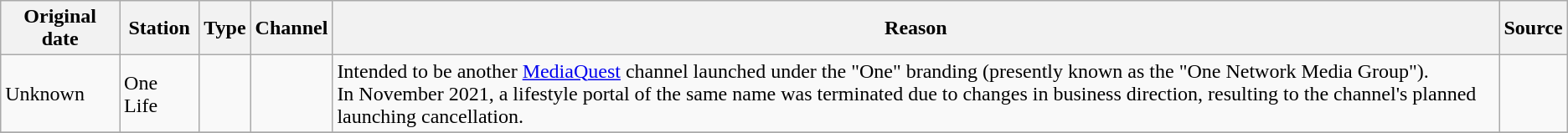<table class="wikitable">
<tr>
<th>Original date</th>
<th>Station</th>
<th>Type</th>
<th>Channel</th>
<th>Reason</th>
<th>Source</th>
</tr>
<tr>
<td>Unknown</td>
<td>One Life</td>
<td></td>
<td></td>
<td>Intended to be another <a href='#'>MediaQuest</a> channel launched under the "One" branding (presently known as the "One Network Media Group").<br>In November 2021, a lifestyle portal of the same name was terminated due to changes in business direction, resulting to the channel's planned launching cancellation.</td>
<td></td>
</tr>
<tr>
</tr>
</table>
